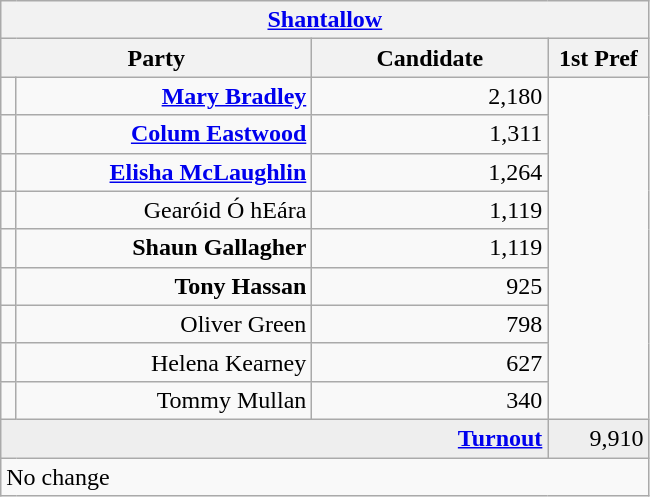<table class="wikitable">
<tr>
<th colspan="4" align="center"><a href='#'>Shantallow</a></th>
</tr>
<tr>
<th colspan="2" align="center" width=200>Party</th>
<th width=150>Candidate</th>
<th width=60>1st Pref</th>
</tr>
<tr>
<td></td>
<td align="right"><strong><a href='#'>Mary Bradley</a></strong></td>
<td align="right">2,180</td>
</tr>
<tr>
<td></td>
<td align="right"><strong><a href='#'>Colum Eastwood</a></strong></td>
<td align="right">1,311</td>
</tr>
<tr>
<td></td>
<td align="right"><strong><a href='#'>Elisha McLaughlin</a></strong></td>
<td align="right">1,264</td>
</tr>
<tr>
<td></td>
<td align="right">Gearóid Ó hEára</td>
<td align="right">1,119</td>
</tr>
<tr>
<td></td>
<td align="right"><strong>Shaun Gallagher</strong></td>
<td align="right">1,119</td>
</tr>
<tr>
<td></td>
<td align="right"><strong>Tony Hassan</strong></td>
<td align="right">925</td>
</tr>
<tr>
<td></td>
<td align="right">Oliver Green</td>
<td align="right">798</td>
</tr>
<tr>
<td></td>
<td align="right">Helena Kearney</td>
<td align="right">627</td>
</tr>
<tr>
<td></td>
<td align="right">Tommy Mullan</td>
<td align="right">340</td>
</tr>
<tr bgcolor="EEEEEE">
<td colspan=3 align="right"><strong><a href='#'>Turnout</a></strong></td>
<td align="right">9,910</td>
</tr>
<tr>
<td colspan=4>No change</td>
</tr>
</table>
